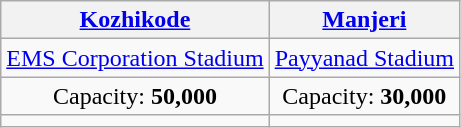<table class="wikitable" style="text-align:center;">
<tr>
<th><a href='#'>Kozhikode</a></th>
<th><a href='#'>Manjeri</a></th>
</tr>
<tr>
<td><a href='#'>EMS Corporation Stadium</a></td>
<td><a href='#'>Payyanad Stadium</a></td>
</tr>
<tr>
<td>Capacity: <strong>50,000</strong></td>
<td>Capacity: <strong>30,000</strong></td>
</tr>
<tr>
<td></td>
<td></td>
</tr>
</table>
